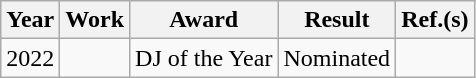<table class="wikitable">
<tr>
<th>Year</th>
<th>Work</th>
<th>Award</th>
<th>Result</th>
<th>Ref.(s)</th>
</tr>
<tr>
<td>2022</td>
<td></td>
<td>DJ of the Year</td>
<td>Nominated</td>
<td></td>
</tr>
</table>
